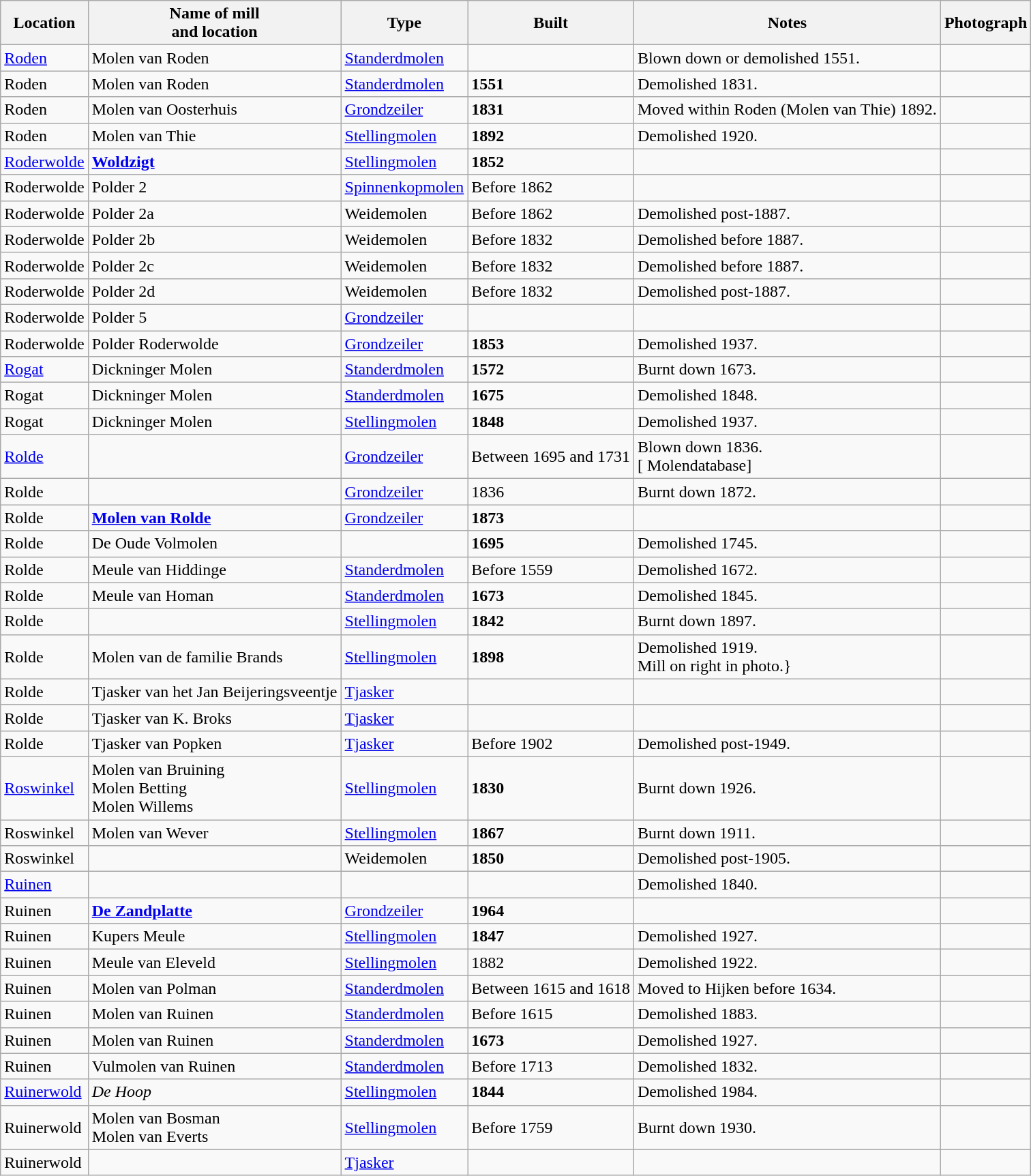<table class="wikitable">
<tr>
<th>Location</th>
<th>Name of mill<br>and location</th>
<th>Type</th>
<th>Built</th>
<th>Notes</th>
<th>Photograph</th>
</tr>
<tr>
<td><a href='#'>Roden</a></td>
<td>Molen van Roden<br></td>
<td><a href='#'>Standerdmolen</a></td>
<td></td>
<td>Blown down or demolished  1551.</td>
<td></td>
</tr>
<tr>
<td>Roden</td>
<td>Molen van Roden<br></td>
<td><a href='#'>Standerdmolen</a></td>
<td><strong>1551</strong></td>
<td>Demolished  1831.</td>
<td></td>
</tr>
<tr>
<td>Roden</td>
<td>Molen van Oosterhuis<br></td>
<td><a href='#'>Grondzeiler</a></td>
<td><strong>1831</strong></td>
<td>Moved within Roden (Molen van Thie) 1892.</td>
<td></td>
</tr>
<tr>
<td>Roden</td>
<td>Molen van Thie<br></td>
<td><a href='#'>Stellingmolen</a></td>
<td><strong>1892</strong></td>
<td>Demolished 1920.</td>
<td></td>
</tr>
<tr>
<td><a href='#'>Roderwolde</a></td>
<td><strong><a href='#'>Woldzigt</a></strong><br></td>
<td><a href='#'>Stellingmolen</a></td>
<td><strong>1852</strong></td>
<td></td>
<td></td>
</tr>
<tr>
<td>Roderwolde</td>
<td>Polder 2<br></td>
<td><a href='#'>Spinnenkopmolen</a></td>
<td>Before 1862</td>
<td></td>
<td></td>
</tr>
<tr>
<td>Roderwolde</td>
<td>Polder 2a<br></td>
<td>Weidemolen</td>
<td>Before 1862</td>
<td>Demolished post-1887.</td>
<td></td>
</tr>
<tr>
<td>Roderwolde</td>
<td>Polder 2b<br></td>
<td>Weidemolen</td>
<td>Before 1832</td>
<td>Demolished before 1887.</td>
<td></td>
</tr>
<tr>
<td>Roderwolde</td>
<td>Polder 2c<br></td>
<td>Weidemolen</td>
<td>Before 1832</td>
<td>Demolished before 1887.</td>
<td></td>
</tr>
<tr>
<td>Roderwolde</td>
<td>Polder 2d<br></td>
<td>Weidemolen</td>
<td>Before 1832</td>
<td>Demolished post-1887.</td>
<td></td>
</tr>
<tr>
<td>Roderwolde</td>
<td>Polder 5<br></td>
<td><a href='#'>Grondzeiler</a></td>
<td></td>
<td></td>
<td></td>
</tr>
<tr>
<td>Roderwolde</td>
<td>Polder Roderwolde<br></td>
<td><a href='#'>Grondzeiler</a></td>
<td><strong>1853</strong></td>
<td>Demolished 1937.</td>
<td></td>
</tr>
<tr>
<td><a href='#'>Rogat</a></td>
<td>Dickninger Molen<br></td>
<td><a href='#'>Standerdmolen</a></td>
<td><strong>1572</strong></td>
<td>Burnt down 1673.</td>
<td></td>
</tr>
<tr>
<td>Rogat</td>
<td>Dickninger Molen<br></td>
<td><a href='#'>Standerdmolen</a></td>
<td><strong>1675</strong></td>
<td>Demolished 1848.</td>
<td></td>
</tr>
<tr>
<td>Rogat</td>
<td>Dickninger Molen<br></td>
<td><a href='#'>Stellingmolen</a></td>
<td><strong>1848</strong></td>
<td>Demolished 1937.</td>
<td></td>
</tr>
<tr>
<td><a href='#'>Rolde</a></td>
<td></td>
<td><a href='#'>Grondzeiler</a></td>
<td>Between 1695 and 1731</td>
<td>Blown down 1836.<br>[ Molendatabase] </td>
<td></td>
</tr>
<tr>
<td>Rolde</td>
<td></td>
<td><a href='#'>Grondzeiler</a></td>
<td>1836</td>
<td>Burnt down 1872.</td>
<td></td>
</tr>
<tr>
<td>Rolde</td>
<td><strong><a href='#'>Molen van Rolde</a></strong><br></td>
<td><a href='#'>Grondzeiler</a></td>
<td><strong>1873</strong></td>
<td></td>
<td></td>
</tr>
<tr>
<td>Rolde</td>
<td>De Oude Volmolen<br></td>
<td></td>
<td><strong>1695</strong></td>
<td>Demolished 1745.</td>
<td></td>
</tr>
<tr>
<td>Rolde</td>
<td>Meule van Hiddinge<br></td>
<td><a href='#'>Standerdmolen</a></td>
<td>Before 1559</td>
<td>Demolished 1672.</td>
<td></td>
</tr>
<tr>
<td>Rolde</td>
<td>Meule van Homan<br></td>
<td><a href='#'>Standerdmolen</a></td>
<td><strong>1673</strong></td>
<td>Demolished 1845.</td>
<td></td>
</tr>
<tr>
<td>Rolde</td>
<td></td>
<td><a href='#'>Stellingmolen</a></td>
<td><strong>1842</strong></td>
<td>Burnt down 1897.<br></td>
<td></td>
</tr>
<tr>
<td>Rolde</td>
<td>Molen van de familie Brands<br></td>
<td><a href='#'>Stellingmolen</a></td>
<td><strong>1898</strong></td>
<td>Demolished 1919.<br>Mill on right in photo.}</td>
<td></td>
</tr>
<tr>
<td>Rolde</td>
<td>Tjasker van het Jan Beijeringsveentje</td>
<td><a href='#'>Tjasker</a></td>
<td></td>
<td></td>
<td></td>
</tr>
<tr>
<td>Rolde</td>
<td>Tjasker van K. Broks</td>
<td><a href='#'>Tjasker</a></td>
<td></td>
<td></td>
<td></td>
</tr>
<tr>
<td>Rolde</td>
<td>Tjasker van Popken<br></td>
<td><a href='#'>Tjasker</a></td>
<td>Before 1902</td>
<td>Demolished post-1949.</td>
<td></td>
</tr>
<tr>
<td><a href='#'>Roswinkel</a></td>
<td>Molen van Bruining<br>Molen Betting<br>Molen Willems<br></td>
<td><a href='#'>Stellingmolen</a></td>
<td><strong>1830</strong></td>
<td>Burnt down 1926.</td>
<td></td>
</tr>
<tr>
<td>Roswinkel</td>
<td>Molen van Wever<br></td>
<td><a href='#'>Stellingmolen</a></td>
<td><strong>1867</strong></td>
<td>Burnt down 1911.</td>
<td></td>
</tr>
<tr>
<td>Roswinkel</td>
<td></td>
<td>Weidemolen</td>
<td><strong>1850</strong></td>
<td>Demolished post-1905.</td>
<td></td>
</tr>
<tr>
<td><a href='#'>Ruinen</a></td>
<td></td>
<td></td>
<td></td>
<td>Demolished 1840.</td>
<td></td>
</tr>
<tr>
<td>Ruinen</td>
<td><strong><a href='#'>De Zandplatte</a></strong><br></td>
<td><a href='#'>Grondzeiler</a></td>
<td><strong>1964</strong></td>
<td></td>
<td></td>
</tr>
<tr>
<td>Ruinen</td>
<td>Kupers Meule<br></td>
<td><a href='#'>Stellingmolen</a></td>
<td><strong>1847</strong></td>
<td>Demolished 1927.</td>
<td></td>
</tr>
<tr>
<td>Ruinen</td>
<td>Meule van Eleveld<br></td>
<td><a href='#'>Stellingmolen</a></td>
<td>1882</td>
<td>Demolished 1922.</td>
<td></td>
</tr>
<tr>
<td>Ruinen</td>
<td>Molen van Polman<br></td>
<td><a href='#'>Standerdmolen</a></td>
<td>Between 1615 and 1618</td>
<td>Moved to Hijken before 1634.</td>
<td></td>
</tr>
<tr>
<td>Ruinen</td>
<td>Molen van Ruinen<br></td>
<td><a href='#'>Standerdmolen</a></td>
<td>Before 1615</td>
<td>Demolished  1883.</td>
<td></td>
</tr>
<tr>
<td>Ruinen</td>
<td>Molen van Ruinen<br></td>
<td><a href='#'>Standerdmolen</a></td>
<td><strong>1673</strong></td>
<td>Demolished 1927.</td>
<td></td>
</tr>
<tr>
<td>Ruinen</td>
<td>Vulmolen van Ruinen<br></td>
<td><a href='#'>Standerdmolen</a></td>
<td>Before 1713</td>
<td>Demolished 1832.</td>
<td></td>
</tr>
<tr>
<td><a href='#'>Ruinerwold</a></td>
<td><em>De Hoop</em><br></td>
<td><a href='#'>Stellingmolen</a></td>
<td><strong>1844</strong></td>
<td>Demolished 1984.</td>
<td></td>
</tr>
<tr>
<td>Ruinerwold</td>
<td>Molen van Bosman<br>Molen van Everts<br></td>
<td><a href='#'>Stellingmolen</a></td>
<td>Before 1759</td>
<td>Burnt down 1930.</td>
<td></td>
</tr>
<tr>
<td>Ruinerwold</td>
<td></td>
<td><a href='#'>Tjasker</a></td>
<td></td>
<td></td>
<td></td>
</tr>
</table>
